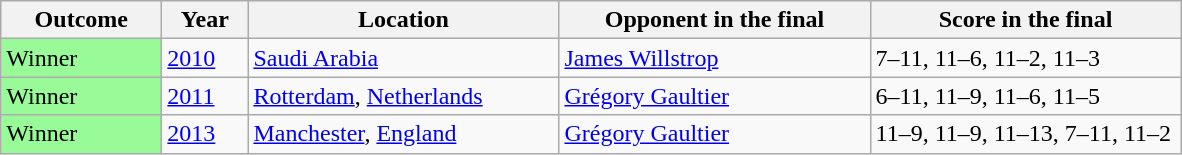<table class="sortable wikitable">
<tr>
<th width="100">Outcome</th>
<th width="50">Year</th>
<th width="200">Location</th>
<th width="200">Opponent in the final</th>
<th width="200">Score in the final</th>
</tr>
<tr>
<td bgcolor="98FB98">Winner</td>
<td><a href='#'>2010</a></td>
<td><a href='#'>Saudi Arabia</a></td>
<td>   <a href='#'>James Willstrop</a></td>
<td>7–11, 11–6, 11–2, 11–3</td>
</tr>
<tr>
<td bgcolor="98FB98">Winner</td>
<td><a href='#'>2011</a></td>
<td><a href='#'>Rotterdam</a>, <a href='#'>Netherlands</a></td>
<td>   <a href='#'>Grégory Gaultier</a></td>
<td>6–11, 11–9, 11–6, 11–5</td>
</tr>
<tr>
<td bgcolor="98FB98">Winner</td>
<td><a href='#'>2013</a></td>
<td><a href='#'>Manchester</a>, <a href='#'>England</a></td>
<td>   <a href='#'>Grégory Gaultier</a></td>
<td>11–9, 11–9, 11–13, 7–11, 11–2</td>
</tr>
</table>
